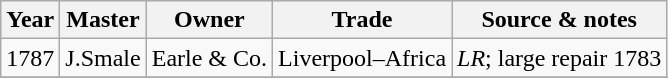<table class=" wikitable">
<tr>
<th>Year</th>
<th>Master</th>
<th>Owner</th>
<th>Trade</th>
<th>Source & notes</th>
</tr>
<tr>
<td>1787</td>
<td>J.Smale</td>
<td>Earle & Co.</td>
<td>Liverpool–Africa</td>
<td><em>LR</em>; large repair 1783</td>
</tr>
<tr>
</tr>
</table>
